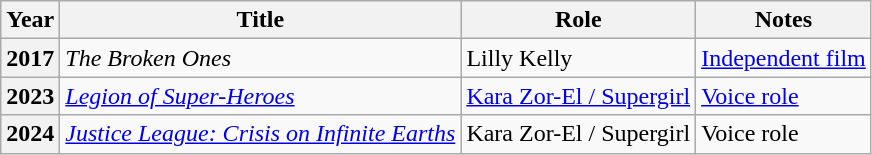<table class="wikitable sortable plainrowheaders">
<tr>
<th>Year</th>
<th>Title</th>
<th>Role</th>
<th class="unsortable">Notes</th>
</tr>
<tr>
<th scope="row">2017</th>
<td><em>The Broken Ones</em></td>
<td>Lilly Kelly</td>
<td><a href='#'>Independent film</a></td>
</tr>
<tr>
<th scope="row">2023</th>
<td><em><a href='#'>Legion of Super-Heroes</a></em></td>
<td><a href='#'>Kara Zor-El / Supergirl</a></td>
<td><a href='#'>Voice role</a></td>
</tr>
<tr>
<th scope="row">2024</th>
<td><em><a href='#'>Justice League: Crisis on Infinite Earths</a></em></td>
<td>Kara Zor-El / Supergirl</td>
<td>Voice role</td>
</tr>
</table>
